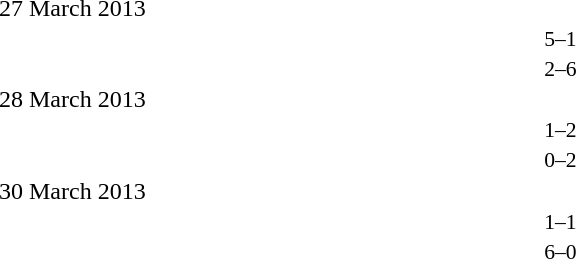<table style="width:70%;" cellspacing="1">
<tr>
<th width=35%></th>
<th width=15%></th>
<th></th>
</tr>
<tr>
<td>27 March 2013</td>
</tr>
<tr style=font-size:90%>
<td align=right><strong></strong></td>
<td align=center>5–1</td>
<td></td>
</tr>
<tr style=font-size:90%>
<td align=right><strong></strong></td>
<td align=center>2–6</td>
<td><strong></strong></td>
</tr>
<tr>
<td>28 March 2013</td>
</tr>
<tr style=font-size:90%>
<td align=right><strong></strong></td>
<td align=center>1–2</td>
<td><strong></strong></td>
</tr>
<tr style=font-size:90%>
<td align=right><strong></strong></td>
<td align=center>0–2</td>
<td><strong></strong></td>
</tr>
<tr>
<td>30 March 2013</td>
</tr>
<tr style=font-size:90%>
<td align=right><strong></strong></td>
<td align=center>1–1</td>
<td><strong></strong></td>
</tr>
<tr style=font-size:90%>
<td align=right><strong></strong></td>
<td align=center>6–0</td>
<td><strong></strong></td>
</tr>
</table>
